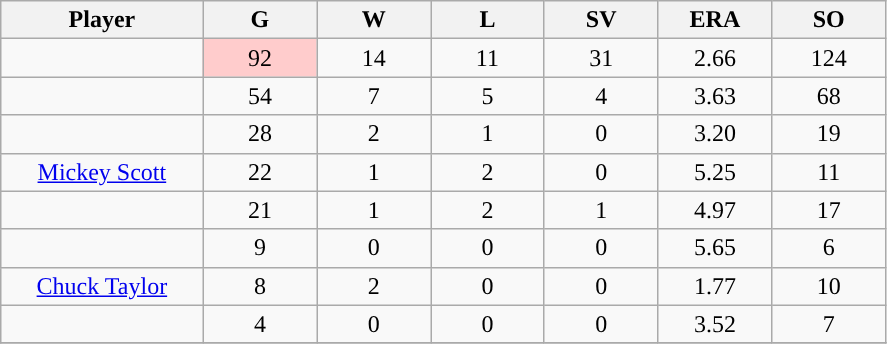<table class="wikitable sortable">
<tr>
<th bgcolor="#DDDDFF" width="16%">Player</th>
<th bgcolor="#DDDDFF" width="9%">G</th>
<th bgcolor="#DDDDFF" width="9%">W</th>
<th bgcolor="#DDDDFF" width="9%">L</th>
<th bgcolor="#DDDDFF" width="9%">SV</th>
<th bgcolor="#DDDDFF" width="9%">ERA</th>
<th bgcolor="#DDDDFF" width="9%">SO</th>
</tr>
<tr align="center">
<td></td>
<td style="background:#ffcccc;">92</td>
<td>14</td>
<td>11</td>
<td>31</td>
<td>2.66</td>
<td>124</td>
</tr>
<tr align="center">
<td></td>
<td>54</td>
<td>7</td>
<td>5</td>
<td>4</td>
<td>3.63</td>
<td>68</td>
</tr>
<tr align="center">
<td></td>
<td>28</td>
<td>2</td>
<td>1</td>
<td>0</td>
<td>3.20</td>
<td>19</td>
</tr>
<tr align="center">
<td><a href='#'>Mickey Scott</a></td>
<td>22</td>
<td>1</td>
<td>2</td>
<td>0</td>
<td>5.25</td>
<td>11</td>
</tr>
<tr align=center>
<td></td>
<td>21</td>
<td>1</td>
<td>2</td>
<td>1</td>
<td>4.97</td>
<td>17</td>
</tr>
<tr align="center">
<td></td>
<td>9</td>
<td>0</td>
<td>0</td>
<td>0</td>
<td>5.65</td>
<td>6</td>
</tr>
<tr align="center">
<td><a href='#'>Chuck Taylor</a></td>
<td>8</td>
<td>2</td>
<td>0</td>
<td>0</td>
<td>1.77</td>
<td>10</td>
</tr>
<tr align=center>
<td></td>
<td>4</td>
<td>0</td>
<td>0</td>
<td>0</td>
<td>3.52</td>
<td>7</td>
</tr>
<tr align="center">
</tr>
</table>
